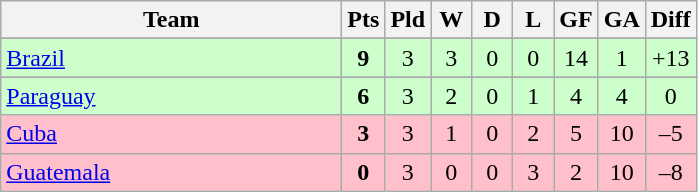<table class=wikitable style="text-align:center">
<tr>
<th width=220>Team</th>
<th width=20>Pts</th>
<th width=20>Pld</th>
<th width=20>W</th>
<th width=20>D</th>
<th width=20>L</th>
<th width=20>GF</th>
<th width=20>GA</th>
<th width=20>Diff</th>
</tr>
<tr>
</tr>
<tr bgcolor=ccffcc>
<td align=left> <a href='#'>Brazil</a></td>
<td><strong>9</strong></td>
<td>3</td>
<td>3</td>
<td>0</td>
<td>0</td>
<td>14</td>
<td>1</td>
<td>+13</td>
</tr>
<tr>
</tr>
<tr bgcolor=ccffcc>
<td align=left> <a href='#'>Paraguay</a></td>
<td><strong>6</strong></td>
<td>3</td>
<td>2</td>
<td>0</td>
<td>1</td>
<td>4</td>
<td>4</td>
<td>0</td>
</tr>
<tr bgcolor=pink>
<td align=left> <a href='#'>Cuba</a></td>
<td><strong>3</strong></td>
<td>3</td>
<td>1</td>
<td>0</td>
<td>2</td>
<td>5</td>
<td>10</td>
<td>–5</td>
</tr>
<tr bgcolor=pink>
<td align=left> <a href='#'>Guatemala</a></td>
<td><strong>0</strong></td>
<td>3</td>
<td>0</td>
<td>0</td>
<td>3</td>
<td>2</td>
<td>10</td>
<td>–8</td>
</tr>
</table>
